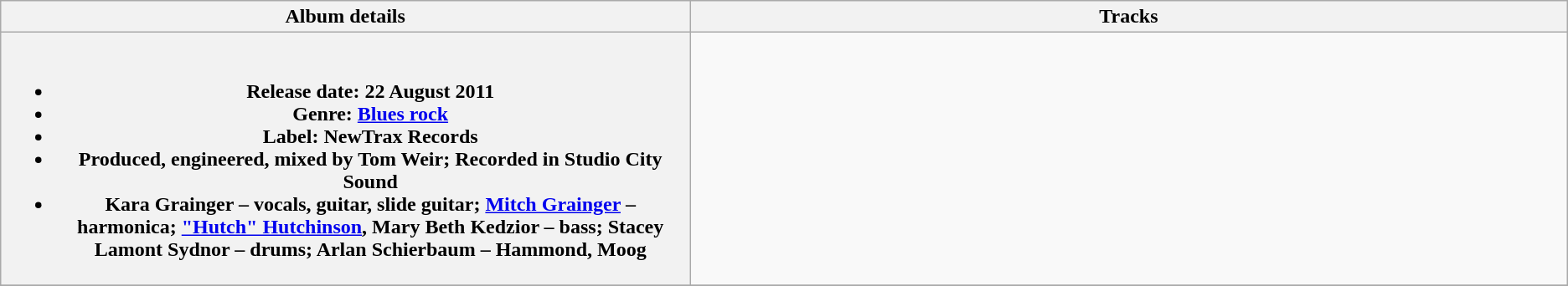<table class="wikitable plainrowheaders" style="text-align:left;">
<tr>
<th style="width:35em;">Album details</th>
<th style="width:45em;">Tracks</th>
</tr>
<tr>
<th scope="row"><br><ul><li>Release date: 22 August 2011</li><li>Genre: <a href='#'>Blues rock</a></li><li>Label: NewTrax Records</li><li>Produced, engineered, mixed by Tom Weir; Recorded in Studio City Sound</li><li>Kara Grainger – vocals, guitar, slide guitar; <a href='#'>Mitch Grainger</a> – harmonica; <a href='#'>"Hutch" Hutchinson</a>, Mary Beth Kedzior – bass; Stacey Lamont Sydnor – drums; Arlan Schierbaum – Hammond, Moog</li></ul></th>
<td><br></td>
</tr>
<tr>
</tr>
</table>
